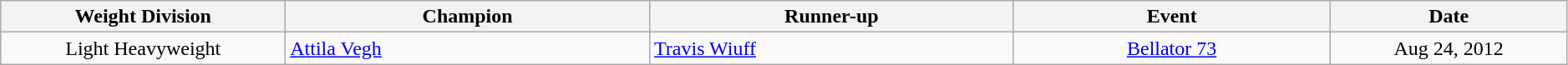<table class="wikitable" width="99%" style="text-align:center;">
<tr>
<th width="18%">Weight Division</th>
<th width="23%">Champion</th>
<th width="23%">Runner-up</th>
<th width="20%">Event</th>
<th width="15%">Date</th>
</tr>
<tr>
<td>Light Heavyweight</td>
<td align=left> <a href='#'>Attila Vegh</a></td>
<td align=left> <a href='#'>Travis Wiuff</a></td>
<td><a href='#'>Bellator 73</a></td>
<td>Aug 24, 2012</td>
</tr>
</table>
